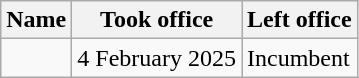<table class="wikitable">
<tr>
<th>Name</th>
<th>Took office</th>
<th>Left office</th>
</tr>
<tr>
<td></td>
<td>4 February 2025</td>
<td>Incumbent</td>
</tr>
</table>
